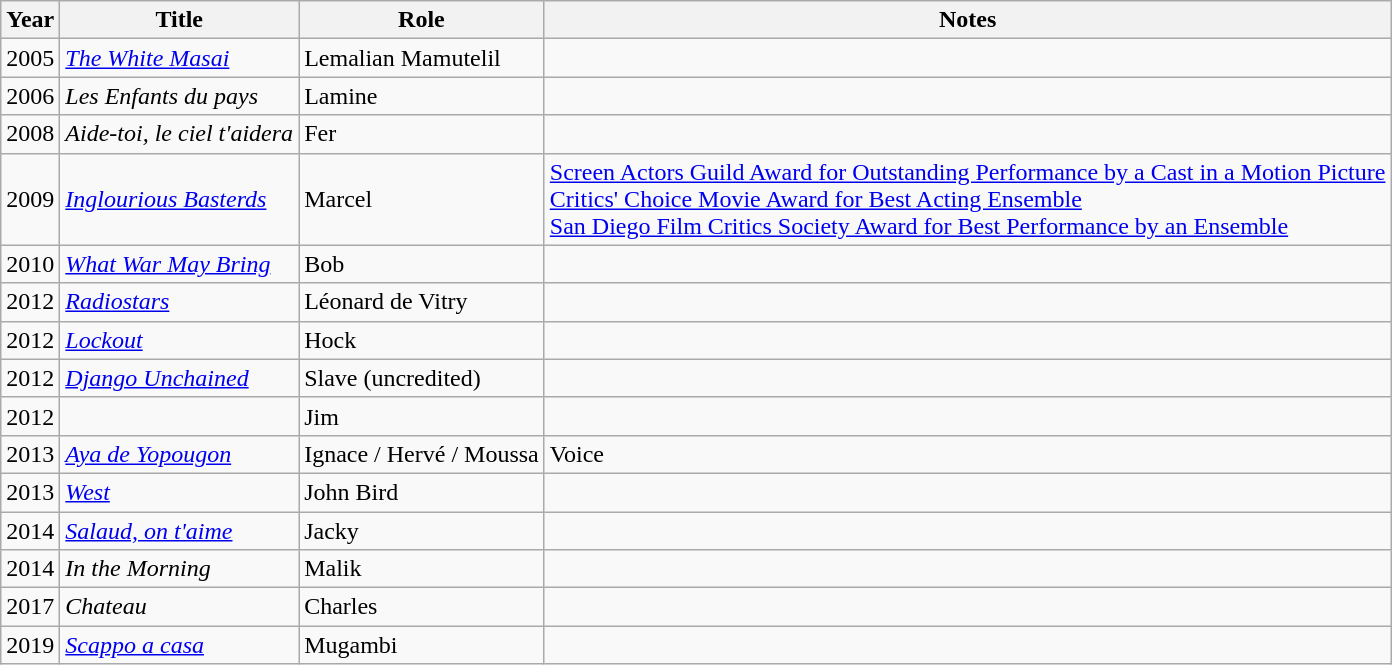<table class="wikitable sortable">
<tr>
<th>Year</th>
<th>Title</th>
<th>Role</th>
<th class="unsortable">Notes</th>
</tr>
<tr>
<td>2005</td>
<td><em><a href='#'>The White Masai</a></em></td>
<td>Lemalian Mamutelil</td>
<td></td>
</tr>
<tr>
<td>2006</td>
<td><em>Les Enfants du pays</em></td>
<td>Lamine</td>
<td></td>
</tr>
<tr>
<td>2008</td>
<td><em>Aide-toi, le ciel t'aidera</em></td>
<td>Fer</td>
<td></td>
</tr>
<tr>
<td>2009</td>
<td><em><a href='#'>Inglourious Basterds</a></em></td>
<td>Marcel</td>
<td><a href='#'>Screen Actors Guild Award for Outstanding Performance by a Cast in a Motion Picture</a><br><a href='#'>Critics' Choice Movie Award for Best Acting Ensemble</a><br><a href='#'>San Diego Film Critics Society Award for Best Performance by an Ensemble</a></td>
</tr>
<tr>
<td>2010</td>
<td><em><a href='#'>What War May Bring</a></em></td>
<td>Bob</td>
<td></td>
</tr>
<tr>
<td>2012</td>
<td><em><a href='#'>Radiostars</a></em></td>
<td>Léonard de Vitry</td>
<td></td>
</tr>
<tr>
<td>2012</td>
<td><em><a href='#'>Lockout</a></em></td>
<td>Hock</td>
<td></td>
</tr>
<tr>
<td>2012</td>
<td><em><a href='#'>Django Unchained</a></em></td>
<td>Slave (uncredited)</td>
<td></td>
</tr>
<tr>
<td>2012</td>
<td><em></em></td>
<td>Jim</td>
<td></td>
</tr>
<tr>
<td>2013</td>
<td><em><a href='#'>Aya de Yopougon</a></em></td>
<td>Ignace / Hervé / Moussa</td>
<td>Voice</td>
</tr>
<tr>
<td>2013</td>
<td><em><a href='#'>West</a></em></td>
<td>John Bird</td>
<td></td>
</tr>
<tr>
<td>2014</td>
<td><em><a href='#'>Salaud, on t'aime</a></em></td>
<td>Jacky</td>
<td></td>
</tr>
<tr>
<td>2014</td>
<td><em>In the Morning</em></td>
<td>Malik</td>
<td></td>
</tr>
<tr>
<td>2017</td>
<td><em>Chateau</em></td>
<td>Charles</td>
<td></td>
</tr>
<tr>
<td>2019</td>
<td><em><a href='#'>Scappo a casa</a></em></td>
<td>Mugambi</td>
<td></td>
</tr>
</table>
